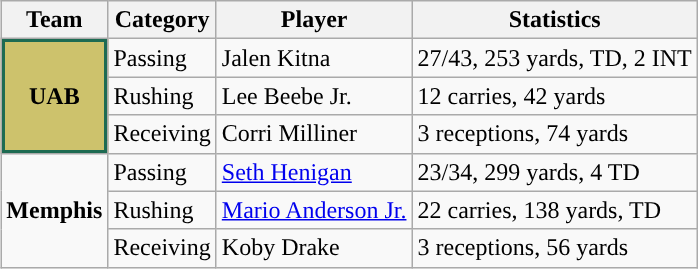<table class="wikitable" style="float: right;">
<tr>
<th>Team</th>
<th>Category</th>
<th>Player</th>
<th>Statistics</th>
</tr>
<tr>
<td rowspan=3 style="background-color:#CDC26C;color:#000000;box-shadow: inset 2px 2px 0 #1E6B52, inset -2px -2px 0 #1E6B52; text-align:center;"><strong>UAB</strong></td>
<td>Passing</td>
<td>Jalen Kitna</td>
<td>27/43, 253 yards, TD, 2 INT</td>
</tr>
<tr>
<td>Rushing</td>
<td>Lee Beebe Jr.</td>
<td>12 carries, 42 yards</td>
</tr>
<tr>
<td>Receiving</td>
<td>Corri Milliner</td>
<td>3 receptions, 74 yards</td>
</tr>
<tr>
<td rowspan=3><strong>Memphis</strong></td>
<td>Passing</td>
<td><a href='#'>Seth Henigan</a></td>
<td>23/34, 299 yards, 4 TD</td>
</tr>
<tr>
<td>Rushing</td>
<td><a href='#'>Mario Anderson Jr.</a></td>
<td>22 carries, 138 yards, TD</td>
</tr>
<tr>
<td>Receiving</td>
<td>Koby Drake</td>
<td>3 receptions, 56 yards</td>
</tr>
</table>
